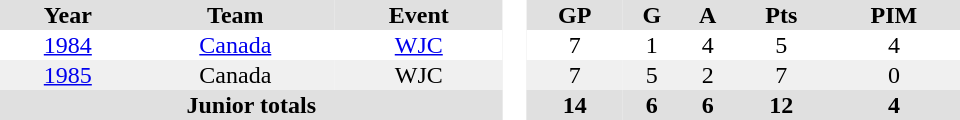<table border="0" cellpadding="1" cellspacing="0" style="text-align:center; width:40em">
<tr ALIGN="center" bgcolor="#e0e0e0">
<th>Year</th>
<th>Team</th>
<th>Event</th>
<th ALIGN="center" rowspan="99" bgcolor="#ffffff"> </th>
<th>GP</th>
<th>G</th>
<th>A</th>
<th>Pts</th>
<th>PIM</th>
</tr>
<tr>
<td><a href='#'>1984</a></td>
<td><a href='#'>Canada</a></td>
<td><a href='#'>WJC</a></td>
<td>7</td>
<td>1</td>
<td>4</td>
<td>5</td>
<td>4</td>
</tr>
<tr bgcolor="#f0f0f0">
<td><a href='#'>1985</a></td>
<td>Canada</td>
<td>WJC</td>
<td>7</td>
<td>5</td>
<td>2</td>
<td>7</td>
<td>0</td>
</tr>
<tr bgcolor="#e0e0e0">
<th colspan="3">Junior totals</th>
<th>14</th>
<th>6</th>
<th>6</th>
<th>12</th>
<th>4</th>
</tr>
</table>
